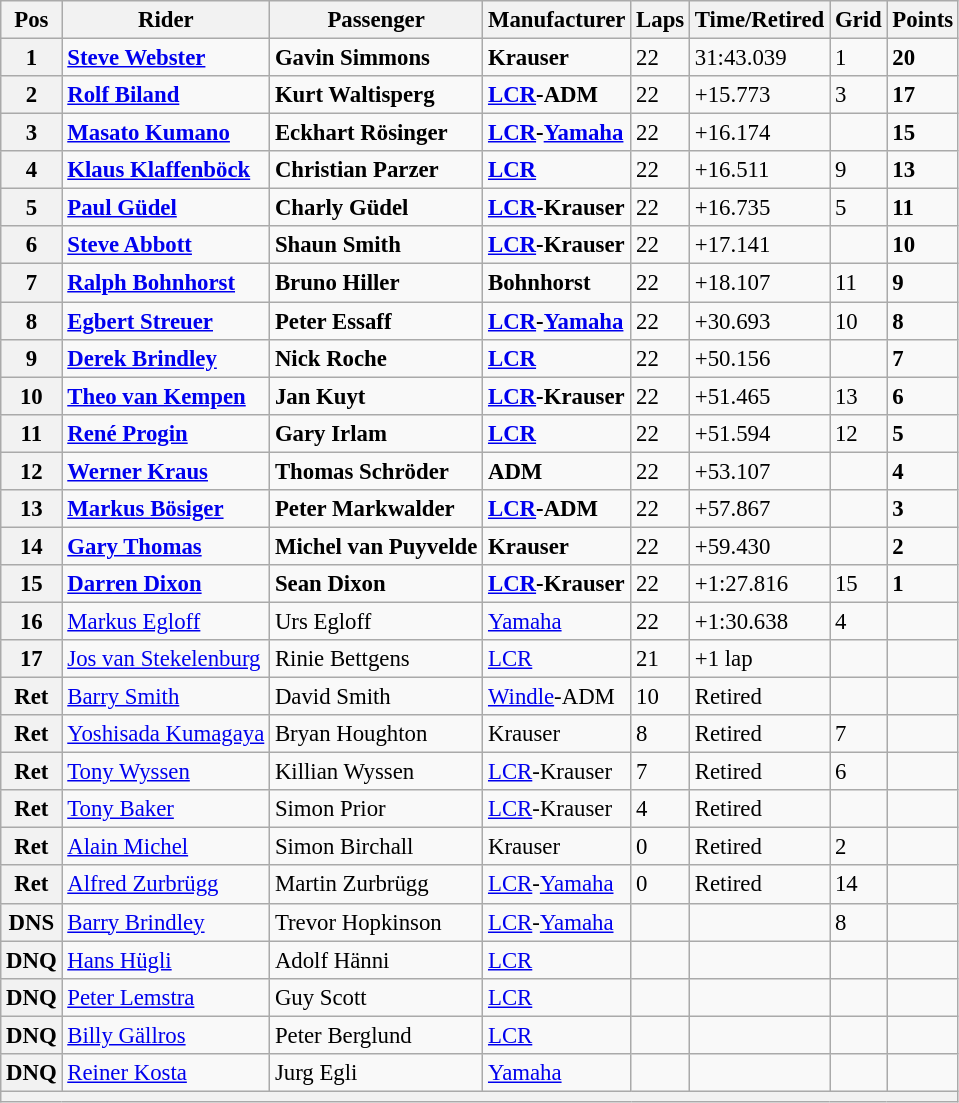<table class="wikitable" style="font-size: 95%;">
<tr>
<th>Pos</th>
<th>Rider</th>
<th>Passenger</th>
<th>Manufacturer</th>
<th>Laps</th>
<th>Time/Retired</th>
<th>Grid</th>
<th>Points</th>
</tr>
<tr>
<th>1</th>
<td> <strong><a href='#'>Steve Webster</a></strong></td>
<td> <strong>Gavin Simmons</strong></td>
<td><strong>Krauser</strong></td>
<td>22</td>
<td>31:43.039</td>
<td>1</td>
<td><strong>20</strong></td>
</tr>
<tr>
<th>2</th>
<td> <strong><a href='#'>Rolf Biland</a></strong></td>
<td> <strong>Kurt Waltisperg</strong></td>
<td><strong><a href='#'>LCR</a>-ADM</strong></td>
<td>22</td>
<td>+15.773</td>
<td>3</td>
<td><strong>17</strong></td>
</tr>
<tr>
<th>3</th>
<td> <strong><a href='#'>Masato Kumano</a></strong></td>
<td> <strong>Eckhart Rösinger</strong></td>
<td><strong><a href='#'>LCR</a>-<a href='#'>Yamaha</a></strong></td>
<td>22</td>
<td>+16.174</td>
<td></td>
<td><strong>15</strong></td>
</tr>
<tr>
<th>4</th>
<td> <strong><a href='#'>Klaus Klaffenböck</a></strong></td>
<td> <strong>Christian Parzer</strong></td>
<td><strong><a href='#'>LCR</a></strong></td>
<td>22</td>
<td>+16.511</td>
<td>9</td>
<td><strong>13</strong></td>
</tr>
<tr>
<th>5</th>
<td> <strong><a href='#'>Paul Güdel</a></strong></td>
<td> <strong>Charly Güdel</strong></td>
<td><strong><a href='#'>LCR</a>-Krauser</strong></td>
<td>22</td>
<td>+16.735</td>
<td>5</td>
<td><strong>11</strong></td>
</tr>
<tr>
<th>6</th>
<td> <strong><a href='#'>Steve Abbott</a></strong></td>
<td> <strong>Shaun Smith</strong></td>
<td><strong><a href='#'>LCR</a>-Krauser</strong></td>
<td>22</td>
<td>+17.141</td>
<td></td>
<td><strong>10</strong></td>
</tr>
<tr>
<th>7</th>
<td> <strong><a href='#'>Ralph Bohnhorst</a></strong></td>
<td> <strong>Bruno Hiller</strong></td>
<td><strong>Bohnhorst</strong></td>
<td>22</td>
<td>+18.107</td>
<td>11</td>
<td><strong>9</strong></td>
</tr>
<tr>
<th>8</th>
<td> <strong><a href='#'>Egbert Streuer</a></strong></td>
<td> <strong>Peter Essaff</strong></td>
<td><strong><a href='#'>LCR</a>-<a href='#'>Yamaha</a></strong></td>
<td>22</td>
<td>+30.693</td>
<td>10</td>
<td><strong>8</strong></td>
</tr>
<tr>
<th>9</th>
<td> <strong><a href='#'>Derek Brindley</a></strong></td>
<td> <strong>Nick Roche</strong></td>
<td><strong><a href='#'>LCR</a></strong></td>
<td>22</td>
<td>+50.156</td>
<td></td>
<td><strong>7</strong></td>
</tr>
<tr>
<th>10</th>
<td> <strong><a href='#'>Theo van Kempen</a></strong></td>
<td> <strong>Jan Kuyt</strong></td>
<td><strong><a href='#'>LCR</a>-Krauser</strong></td>
<td>22</td>
<td>+51.465</td>
<td>13</td>
<td><strong>6</strong></td>
</tr>
<tr>
<th>11</th>
<td> <strong><a href='#'>René Progin</a></strong></td>
<td> <strong>Gary Irlam</strong></td>
<td><strong><a href='#'>LCR</a></strong></td>
<td>22</td>
<td>+51.594</td>
<td>12</td>
<td><strong>5</strong></td>
</tr>
<tr>
<th>12</th>
<td> <strong><a href='#'>Werner Kraus</a></strong></td>
<td> <strong>Thomas Schröder</strong></td>
<td><strong>ADM</strong></td>
<td>22</td>
<td>+53.107</td>
<td></td>
<td><strong>4</strong></td>
</tr>
<tr>
<th>13</th>
<td> <strong><a href='#'>Markus Bösiger</a></strong></td>
<td> <strong>Peter Markwalder</strong></td>
<td><strong><a href='#'>LCR</a>-ADM</strong></td>
<td>22</td>
<td>+57.867</td>
<td></td>
<td><strong>3</strong></td>
</tr>
<tr>
<th>14</th>
<td> <strong><a href='#'>Gary Thomas</a></strong></td>
<td> <strong>Michel van Puyvelde</strong></td>
<td><strong>Krauser</strong></td>
<td>22</td>
<td>+59.430</td>
<td></td>
<td><strong>2</strong></td>
</tr>
<tr>
<th>15</th>
<td> <strong><a href='#'>Darren Dixon</a></strong></td>
<td> <strong>Sean Dixon</strong></td>
<td><strong><a href='#'>LCR</a>-Krauser</strong></td>
<td>22</td>
<td>+1:27.816</td>
<td>15</td>
<td><strong>1</strong></td>
</tr>
<tr>
<th>16</th>
<td> <a href='#'>Markus Egloff</a></td>
<td> Urs Egloff</td>
<td><a href='#'>Yamaha</a></td>
<td>22</td>
<td>+1:30.638</td>
<td>4</td>
<td></td>
</tr>
<tr>
<th>17</th>
<td> <a href='#'>Jos van Stekelenburg</a></td>
<td> Rinie Bettgens</td>
<td><a href='#'>LCR</a></td>
<td>21</td>
<td>+1 lap</td>
<td></td>
<td></td>
</tr>
<tr>
<th>Ret</th>
<td> <a href='#'>Barry Smith</a></td>
<td> David Smith</td>
<td><a href='#'>Windle</a>-ADM</td>
<td>10</td>
<td>Retired</td>
<td></td>
<td></td>
</tr>
<tr>
<th>Ret</th>
<td> <a href='#'>Yoshisada Kumagaya</a></td>
<td> Bryan Houghton</td>
<td>Krauser</td>
<td>8</td>
<td>Retired</td>
<td>7</td>
<td></td>
</tr>
<tr>
<th>Ret</th>
<td> <a href='#'>Tony Wyssen</a></td>
<td> Killian Wyssen</td>
<td><a href='#'>LCR</a>-Krauser</td>
<td>7</td>
<td>Retired</td>
<td>6</td>
<td></td>
</tr>
<tr>
<th>Ret</th>
<td> <a href='#'>Tony Baker</a></td>
<td> Simon Prior</td>
<td><a href='#'>LCR</a>-Krauser</td>
<td>4</td>
<td>Retired</td>
<td></td>
<td></td>
</tr>
<tr>
<th>Ret</th>
<td> <a href='#'>Alain Michel</a></td>
<td> Simon Birchall</td>
<td>Krauser</td>
<td>0</td>
<td>Retired</td>
<td>2</td>
<td></td>
</tr>
<tr>
<th>Ret</th>
<td> <a href='#'>Alfred Zurbrügg</a></td>
<td> Martin Zurbrügg</td>
<td><a href='#'>LCR</a>-<a href='#'>Yamaha</a></td>
<td>0</td>
<td>Retired</td>
<td>14</td>
<td></td>
</tr>
<tr>
<th>DNS</th>
<td> <a href='#'>Barry Brindley</a></td>
<td> Trevor Hopkinson</td>
<td><a href='#'>LCR</a>-<a href='#'>Yamaha</a></td>
<td></td>
<td></td>
<td>8</td>
<td></td>
</tr>
<tr>
<th>DNQ</th>
<td> <a href='#'>Hans Hügli</a></td>
<td> Adolf Hänni</td>
<td><a href='#'>LCR</a></td>
<td></td>
<td></td>
<td></td>
<td></td>
</tr>
<tr>
<th>DNQ</th>
<td> <a href='#'>Peter Lemstra</a></td>
<td> Guy Scott</td>
<td><a href='#'>LCR</a></td>
<td></td>
<td></td>
<td></td>
<td></td>
</tr>
<tr>
<th>DNQ</th>
<td> <a href='#'>Billy Gällros</a></td>
<td> Peter Berglund</td>
<td><a href='#'>LCR</a></td>
<td></td>
<td></td>
<td></td>
<td></td>
</tr>
<tr>
<th>DNQ</th>
<td> <a href='#'>Reiner Kosta</a></td>
<td> Jurg Egli</td>
<td><a href='#'>Yamaha</a></td>
<td></td>
<td></td>
<td></td>
<td></td>
</tr>
<tr>
<th colspan=8></th>
</tr>
</table>
